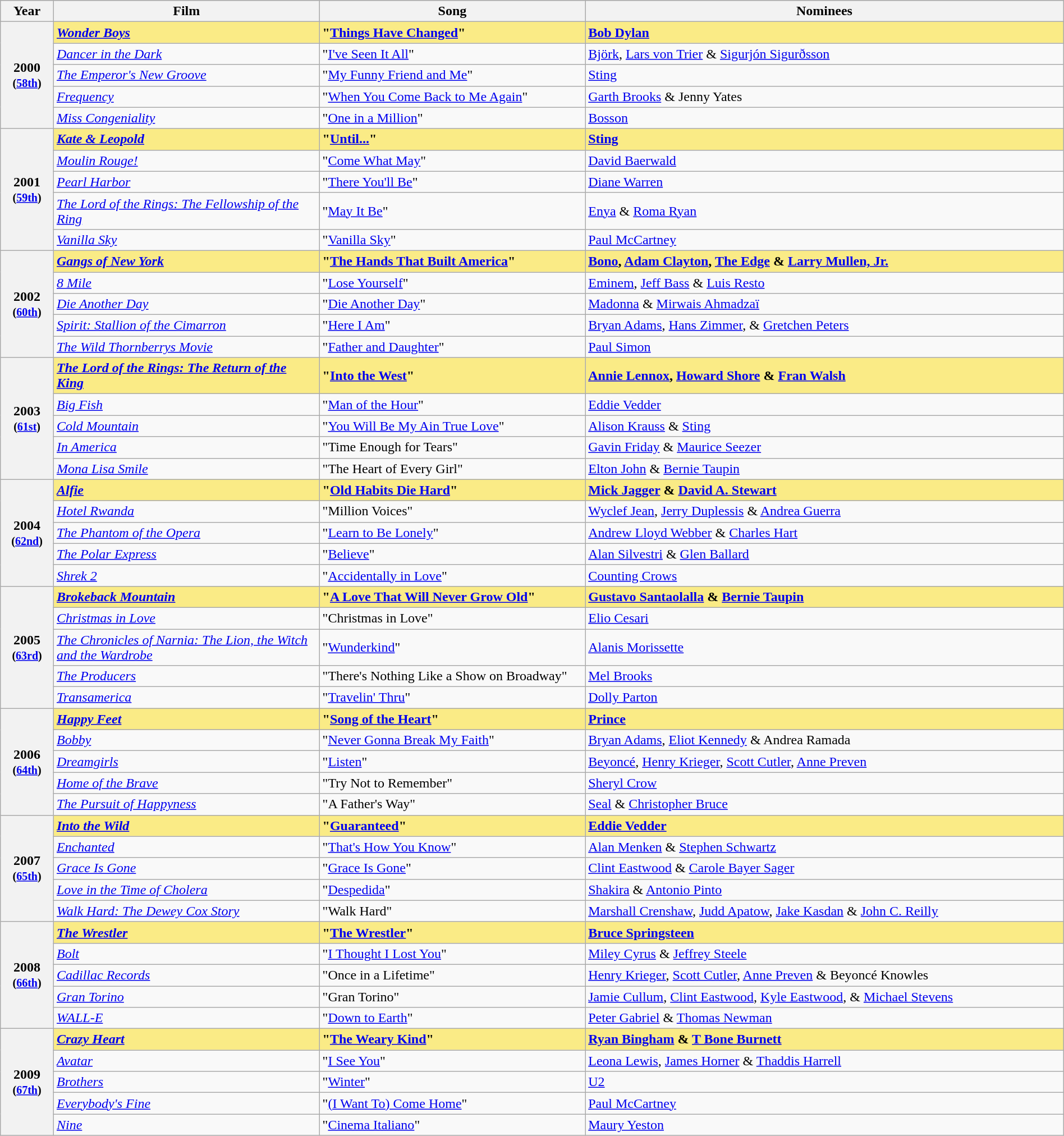<table class="wikitable" style="width:100%">
<tr bgcolor="#bebebe">
<th width="5%">Year</th>
<th width="25%">Film</th>
<th width="25%">Song</th>
<th width="45%">Nominees</th>
</tr>
<tr>
<th rowspan="5," style="text-align:center">2000 <small>(<a href='#'>58th</a>)</small></th>
<td style="background:#FAEB86"><strong><em><a href='#'>Wonder Boys</a></em></strong></td>
<td style="background:#FAEB86"><strong>"<a href='#'>Things Have Changed</a>"</strong></td>
<td style="background:#FAEB86"><strong><a href='#'>Bob Dylan</a></strong></td>
</tr>
<tr>
<td><em><a href='#'>Dancer in the Dark</a></em></td>
<td>"<a href='#'>I've Seen It All</a>"</td>
<td><a href='#'>Björk</a>, <a href='#'>Lars von Trier</a> & <a href='#'>Sigurjón Sigurðsson</a></td>
</tr>
<tr>
<td><em><a href='#'>The Emperor's New Groove</a></em></td>
<td>"<a href='#'>My Funny Friend and Me</a>"</td>
<td><a href='#'>Sting</a></td>
</tr>
<tr>
<td><em><a href='#'>Frequency</a></em></td>
<td>"<a href='#'>When You Come Back to Me Again</a>"</td>
<td><a href='#'>Garth Brooks</a> & Jenny Yates</td>
</tr>
<tr>
<td><em><a href='#'>Miss Congeniality</a></em></td>
<td>"<a href='#'>One in a Million</a>"</td>
<td><a href='#'>Bosson</a></td>
</tr>
<tr>
<th rowspan="5," style="text-align:center">2001 <small>(<a href='#'>59th</a>)</small></th>
<td style="background:#FAEB86"><strong><em><a href='#'>Kate & Leopold</a></em></strong></td>
<td style="background:#FAEB86"><strong>"<a href='#'>Until...</a>"</strong></td>
<td style="background:#FAEB86"><strong><a href='#'>Sting</a></strong></td>
</tr>
<tr>
<td><em><a href='#'>Moulin Rouge!</a></em></td>
<td>"<a href='#'>Come What May</a>"</td>
<td><a href='#'>David Baerwald</a></td>
</tr>
<tr>
<td><em><a href='#'>Pearl Harbor</a></em></td>
<td>"<a href='#'>There You'll Be</a>"</td>
<td><a href='#'>Diane Warren</a></td>
</tr>
<tr>
<td><em><a href='#'>The Lord of the Rings: The Fellowship of the Ring</a></em></td>
<td>"<a href='#'>May It Be</a>"</td>
<td><a href='#'>Enya</a> & <a href='#'>Roma Ryan</a></td>
</tr>
<tr>
<td><em><a href='#'>Vanilla Sky</a></em></td>
<td>"<a href='#'>Vanilla Sky</a>"</td>
<td><a href='#'>Paul McCartney</a></td>
</tr>
<tr>
<th rowspan="5," style="text-align:center">2002 <small>(<a href='#'>60th</a>)</small></th>
<td style="background:#FAEB86"><strong><em><a href='#'>Gangs of New York</a></em></strong></td>
<td style="background:#FAEB86"><strong>"<a href='#'>The Hands That Built America</a>"</strong></td>
<td style="background:#FAEB86"><strong><a href='#'>Bono</a>, <a href='#'>Adam Clayton</a>, <a href='#'>The Edge</a> & <a href='#'>Larry Mullen, Jr.</a></strong></td>
</tr>
<tr>
<td><em><a href='#'>8 Mile</a></em></td>
<td>"<a href='#'>Lose Yourself</a>"</td>
<td><a href='#'>Eminem</a>, <a href='#'>Jeff Bass</a> & <a href='#'>Luis Resto</a></td>
</tr>
<tr>
<td><em><a href='#'>Die Another Day</a></em></td>
<td>"<a href='#'>Die Another Day</a>"</td>
<td><a href='#'>Madonna</a> & <a href='#'>Mirwais Ahmadzaï</a></td>
</tr>
<tr>
<td><em><a href='#'>Spirit: Stallion of the Cimarron</a></em></td>
<td>"<a href='#'>Here I Am</a>"</td>
<td><a href='#'>Bryan Adams</a>, <a href='#'>Hans Zimmer</a>, & <a href='#'>Gretchen Peters</a></td>
</tr>
<tr>
<td><em><a href='#'>The Wild Thornberrys Movie</a></em></td>
<td>"<a href='#'>Father and Daughter</a>"</td>
<td><a href='#'>Paul Simon</a></td>
</tr>
<tr>
<th rowspan="5," style="text-align:center">2003 <small>(<a href='#'>61st</a>)</small></th>
<td style="background:#FAEB86"><strong><em><a href='#'>The Lord of the Rings: The Return of the King</a></em></strong></td>
<td style="background:#FAEB86"><strong>"<a href='#'>Into the West</a>"</strong></td>
<td style="background:#FAEB86"><strong><a href='#'>Annie Lennox</a>, <a href='#'>Howard Shore</a> & <a href='#'>Fran Walsh</a></strong></td>
</tr>
<tr>
<td><em><a href='#'>Big Fish</a></em></td>
<td>"<a href='#'>Man of the Hour</a>"</td>
<td><a href='#'>Eddie Vedder</a></td>
</tr>
<tr>
<td><em><a href='#'>Cold Mountain</a></em></td>
<td>"<a href='#'>You Will Be My Ain True Love</a>"</td>
<td><a href='#'>Alison Krauss</a> & <a href='#'>Sting</a></td>
</tr>
<tr>
<td><em><a href='#'>In America</a></em></td>
<td>"Time Enough for Tears"</td>
<td><a href='#'>Gavin Friday</a> & <a href='#'>Maurice Seezer</a></td>
</tr>
<tr>
<td><em><a href='#'>Mona Lisa Smile</a></em></td>
<td>"The Heart of Every Girl"</td>
<td><a href='#'>Elton John</a> & <a href='#'>Bernie Taupin</a></td>
</tr>
<tr>
<th rowspan="5," style="text-align:center">2004 <small>(<a href='#'>62nd</a>)</small></th>
<td style="background:#FAEB86"><strong><em><a href='#'>Alfie</a></em></strong></td>
<td style="background:#FAEB86"><strong>"<a href='#'>Old Habits Die Hard</a>"</strong></td>
<td style="background:#FAEB86"><strong><a href='#'>Mick Jagger</a> & <a href='#'>David A. Stewart</a></strong></td>
</tr>
<tr>
<td><em><a href='#'>Hotel Rwanda</a></em></td>
<td>"Million Voices"</td>
<td><a href='#'>Wyclef Jean</a>, <a href='#'>Jerry Duplessis</a> & <a href='#'>Andrea Guerra</a></td>
</tr>
<tr>
<td><em><a href='#'>The Phantom of the Opera</a></em></td>
<td>"<a href='#'>Learn to Be Lonely</a>"</td>
<td><a href='#'>Andrew Lloyd Webber</a> & <a href='#'>Charles Hart</a></td>
</tr>
<tr>
<td><em><a href='#'>The Polar Express</a></em></td>
<td>"<a href='#'>Believe</a>"</td>
<td><a href='#'>Alan Silvestri</a> & <a href='#'>Glen Ballard</a></td>
</tr>
<tr>
<td><em><a href='#'>Shrek 2</a></em></td>
<td>"<a href='#'>Accidentally in Love</a>"</td>
<td><a href='#'>Counting Crows</a></td>
</tr>
<tr>
<th rowspan="5," style="text-align:center">2005 <small>(<a href='#'>63rd</a>)</small></th>
<td style="background:#FAEB86"><strong><em><a href='#'>Brokeback Mountain</a></em></strong></td>
<td style="background:#FAEB86"><strong>"<a href='#'>A Love That Will Never Grow Old</a>"</strong></td>
<td style="background:#FAEB86"><strong><a href='#'>Gustavo Santaolalla</a> & <a href='#'>Bernie Taupin</a></strong></td>
</tr>
<tr>
<td><em><a href='#'>Christmas in Love</a></em></td>
<td>"Christmas in Love"</td>
<td><a href='#'>Elio Cesari</a></td>
</tr>
<tr>
<td><em><a href='#'>The Chronicles of Narnia: The Lion, the Witch and the Wardrobe</a></em></td>
<td>"<a href='#'>Wunderkind</a>"</td>
<td><a href='#'>Alanis Morissette</a></td>
</tr>
<tr>
<td><em><a href='#'>The Producers</a></em></td>
<td>"There's Nothing Like a Show on Broadway"</td>
<td><a href='#'>Mel Brooks</a></td>
</tr>
<tr>
<td><em><a href='#'>Transamerica</a></em></td>
<td>"<a href='#'>Travelin' Thru</a>"</td>
<td><a href='#'>Dolly Parton</a></td>
</tr>
<tr>
<th rowspan="5," style="text-align:center">2006 <small>(<a href='#'>64th</a>)</small></th>
<td style="background:#FAEB86"><strong><em><a href='#'>Happy Feet</a></em></strong></td>
<td style="background:#FAEB86"><strong>"<a href='#'>Song of the Heart</a>"</strong></td>
<td style="background:#FAEB86"><strong><a href='#'>Prince</a></strong></td>
</tr>
<tr>
<td><em><a href='#'>Bobby</a></em></td>
<td>"<a href='#'>Never Gonna Break My Faith</a>"</td>
<td><a href='#'>Bryan Adams</a>, <a href='#'>Eliot Kennedy</a> & Andrea Ramada</td>
</tr>
<tr>
<td><em><a href='#'>Dreamgirls</a></em></td>
<td>"<a href='#'>Listen</a>"</td>
<td><a href='#'>Beyoncé</a>, <a href='#'>Henry Krieger</a>, <a href='#'>Scott Cutler</a>, <a href='#'>Anne Preven</a></td>
</tr>
<tr>
<td><em><a href='#'>Home of the Brave</a></em></td>
<td>"Try Not to Remember"</td>
<td><a href='#'>Sheryl Crow</a></td>
</tr>
<tr>
<td><em><a href='#'>The Pursuit of Happyness</a></em></td>
<td>"A Father's Way"</td>
<td><a href='#'>Seal</a> & <a href='#'>Christopher Bruce</a></td>
</tr>
<tr>
<th rowspan="5," style="text-align:center">2007 <small>(<a href='#'>65th</a>)</small></th>
<td style="background:#FAEB86"><strong><em><a href='#'>Into the Wild</a></em></strong></td>
<td style="background:#FAEB86"><strong>"<a href='#'>Guaranteed</a>"</strong></td>
<td style="background:#FAEB86"><strong><a href='#'>Eddie Vedder</a></strong></td>
</tr>
<tr>
<td><em><a href='#'>Enchanted</a></em></td>
<td>"<a href='#'>That's How You Know</a>"</td>
<td><a href='#'>Alan Menken</a> & <a href='#'>Stephen Schwartz</a></td>
</tr>
<tr>
<td><em><a href='#'>Grace Is Gone</a></em></td>
<td>"<a href='#'>Grace Is Gone</a>"</td>
<td><a href='#'>Clint Eastwood</a> & <a href='#'>Carole Bayer Sager</a></td>
</tr>
<tr>
<td><em><a href='#'>Love in the Time of Cholera</a></em></td>
<td>"<a href='#'>Despedida</a>"</td>
<td><a href='#'>Shakira</a> & <a href='#'>Antonio Pinto</a></td>
</tr>
<tr>
<td><em><a href='#'>Walk Hard: The Dewey Cox Story</a></em></td>
<td>"Walk Hard"</td>
<td><a href='#'>Marshall Crenshaw</a>, <a href='#'>Judd Apatow</a>, <a href='#'>Jake Kasdan</a> & <a href='#'>John C. Reilly</a></td>
</tr>
<tr>
<th rowspan="5," style="text-align:center">2008 <small>(<a href='#'>66th</a>)</small></th>
<td style="background:#FAEB86"><strong><em><a href='#'>The Wrestler</a></em></strong></td>
<td style="background:#FAEB86"><strong>"<a href='#'>The Wrestler</a>"</strong></td>
<td style="background:#FAEB86"><strong><a href='#'>Bruce Springsteen</a></strong></td>
</tr>
<tr>
<td><em><a href='#'>Bolt</a></em></td>
<td>"<a href='#'>I Thought I Lost You</a>"</td>
<td><a href='#'>Miley Cyrus</a> & <a href='#'>Jeffrey Steele</a></td>
</tr>
<tr>
<td><em><a href='#'>Cadillac Records</a></em></td>
<td>"Once in a Lifetime"</td>
<td><a href='#'>Henry Krieger</a>, <a href='#'>Scott Cutler</a>, <a href='#'>Anne Preven</a> & Beyoncé Knowles</td>
</tr>
<tr>
<td><em><a href='#'>Gran Torino</a></em></td>
<td>"Gran Torino"</td>
<td><a href='#'>Jamie Cullum</a>, <a href='#'>Clint Eastwood</a>, <a href='#'>Kyle Eastwood</a>, & <a href='#'>Michael Stevens</a></td>
</tr>
<tr>
<td><em><a href='#'>WALL-E</a></em></td>
<td>"<a href='#'>Down to Earth</a>"</td>
<td><a href='#'>Peter Gabriel</a> & <a href='#'>Thomas Newman</a></td>
</tr>
<tr>
<th rowspan="5," style="text-align:center">2009 <small>(<a href='#'>67th</a>)</small></th>
<td style="background:#FAEB86"><strong><em><a href='#'>Crazy Heart</a></em></strong></td>
<td style="background:#FAEB86"><strong>"<a href='#'>The Weary Kind</a>"</strong></td>
<td style="background:#FAEB86"><strong><a href='#'>Ryan Bingham</a> & <a href='#'>T Bone Burnett</a></strong></td>
</tr>
<tr>
<td><em><a href='#'>Avatar</a></em></td>
<td>"<a href='#'>I See You</a>"</td>
<td><a href='#'>Leona Lewis</a>, <a href='#'>James Horner</a> & <a href='#'>Thaddis Harrell</a></td>
</tr>
<tr>
<td><em><a href='#'>Brothers</a></em></td>
<td>"<a href='#'>Winter</a>"</td>
<td><a href='#'>U2</a></td>
</tr>
<tr>
<td><em><a href='#'>Everybody's Fine</a></em></td>
<td>"<a href='#'>(I Want To) Come Home</a>"</td>
<td><a href='#'>Paul McCartney</a></td>
</tr>
<tr>
<td><em><a href='#'>Nine</a></em></td>
<td>"<a href='#'>Cinema Italiano</a>"</td>
<td><a href='#'>Maury Yeston</a></td>
</tr>
</table>
